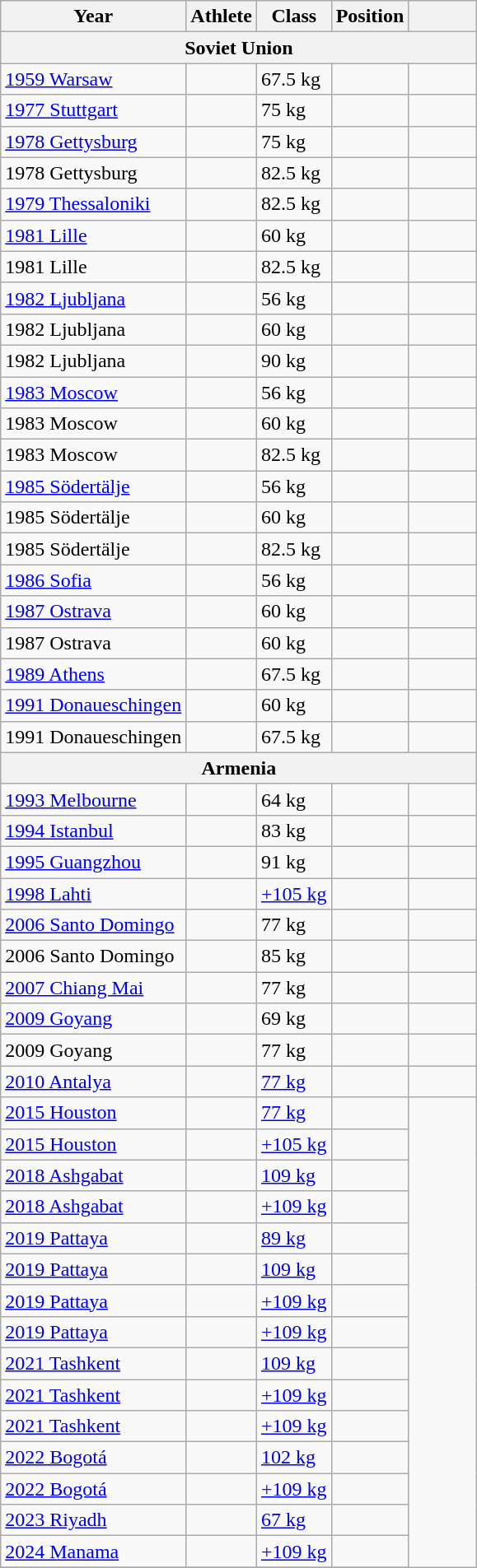<table class="wikitable sortable">
<tr>
<th>Year</th>
<th>Athlete</th>
<th>Class</th>
<th>Position</th>
<th class="unsortable" style="width:3em"></th>
</tr>
<tr>
<th colspan="5">Soviet Union</th>
</tr>
<tr>
<td> <a href='#'>1959 Warsaw</a></td>
<td></td>
<td>67.5 kg</td>
<td></td>
<td></td>
</tr>
<tr>
<td> <a href='#'>1977 Stuttgart</a></td>
<td></td>
<td>75 kg</td>
<td></td>
<td></td>
</tr>
<tr>
<td> <a href='#'>1978 Gettysburg</a></td>
<td></td>
<td>75 kg</td>
<td></td>
<td></td>
</tr>
<tr>
<td> 1978 Gettysburg</td>
<td></td>
<td>82.5 kg</td>
<td></td>
<td></td>
</tr>
<tr>
<td> <a href='#'>1979 Thessaloniki</a></td>
<td></td>
<td>82.5 kg</td>
<td></td>
<td></td>
</tr>
<tr>
<td> <a href='#'>1981 Lille</a></td>
<td></td>
<td>60 kg</td>
<td></td>
<td></td>
</tr>
<tr>
<td> 1981 Lille</td>
<td></td>
<td>82.5 kg</td>
<td></td>
<td></td>
</tr>
<tr>
<td> <a href='#'>1982 Ljubljana</a></td>
<td></td>
<td>56 kg</td>
<td></td>
<td></td>
</tr>
<tr>
<td> 1982 Ljubljana</td>
<td></td>
<td>60 kg</td>
<td></td>
<td></td>
</tr>
<tr>
<td> 1982 Ljubljana</td>
<td></td>
<td>90 kg</td>
<td></td>
<td></td>
</tr>
<tr>
<td> <a href='#'>1983 Moscow</a></td>
<td></td>
<td>56 kg</td>
<td></td>
<td></td>
</tr>
<tr>
<td> 1983 Moscow</td>
<td></td>
<td>60 kg</td>
<td></td>
<td></td>
</tr>
<tr>
<td> 1983 Moscow</td>
<td></td>
<td>82.5 kg</td>
<td></td>
<td></td>
</tr>
<tr>
<td> <a href='#'>1985 Södertälje</a></td>
<td></td>
<td>56 kg</td>
<td></td>
<td></td>
</tr>
<tr>
<td> 1985 Södertälje</td>
<td></td>
<td>60 kg</td>
<td></td>
<td></td>
</tr>
<tr>
<td> 1985 Södertälje</td>
<td></td>
<td>82.5 kg</td>
<td></td>
<td></td>
</tr>
<tr>
<td> <a href='#'>1986 Sofia</a></td>
<td></td>
<td>56 kg</td>
<td></td>
<td></td>
</tr>
<tr>
<td> <a href='#'>1987 Ostrava</a></td>
<td></td>
<td>60 kg</td>
<td></td>
<td></td>
</tr>
<tr>
<td> 1987 Ostrava</td>
<td></td>
<td>60 kg</td>
<td></td>
<td></td>
</tr>
<tr>
<td> <a href='#'>1989 Athens</a></td>
<td></td>
<td>67.5 kg</td>
<td></td>
<td></td>
</tr>
<tr>
<td> <a href='#'>1991 Donaueschingen</a></td>
<td></td>
<td>60 kg</td>
<td></td>
<td></td>
</tr>
<tr>
<td> 1991 Donaueschingen</td>
<td></td>
<td>67.5 kg</td>
<td></td>
<td></td>
</tr>
<tr>
<th colspan="5">Armenia</th>
</tr>
<tr>
<td> <a href='#'>1993 Melbourne</a></td>
<td></td>
<td>64 kg</td>
<td></td>
<td></td>
</tr>
<tr>
<td> <a href='#'>1994 Istanbul</a></td>
<td></td>
<td>83 kg</td>
<td></td>
<td></td>
</tr>
<tr>
<td> <a href='#'>1995 Guangzhou</a></td>
<td></td>
<td>91 kg</td>
<td></td>
<td></td>
</tr>
<tr>
<td> <a href='#'>1998 Lahti</a></td>
<td></td>
<td><a href='#'>+105 kg</a></td>
<td></td>
<td></td>
</tr>
<tr>
<td> <a href='#'>2006 Santo Domingo</a></td>
<td></td>
<td>77 kg</td>
<td></td>
<td></td>
</tr>
<tr>
<td> 2006 Santo Domingo</td>
<td></td>
<td>85 kg</td>
<td></td>
<td></td>
</tr>
<tr>
<td> <a href='#'>2007 Chiang Mai</a></td>
<td></td>
<td>77 kg</td>
<td></td>
<td></td>
</tr>
<tr>
<td> <a href='#'>2009 Goyang</a></td>
<td></td>
<td>69 kg</td>
<td></td>
<td></td>
</tr>
<tr>
<td> 2009 Goyang</td>
<td></td>
<td>77 kg</td>
<td></td>
<td></td>
</tr>
<tr>
<td> <a href='#'>2010 Antalya</a></td>
<td></td>
<td><a href='#'>77 kg</a></td>
<td></td>
<td></td>
</tr>
<tr>
<td> <a href='#'>2015 Houston</a></td>
<td></td>
<td><a href='#'>77 kg</a></td>
<td></td>
</tr>
<tr>
<td> <a href='#'>2015 Houston</a></td>
<td></td>
<td><a href='#'>+105 kg</a></td>
<td></td>
</tr>
<tr>
<td> <a href='#'>2018 Ashgabat</a></td>
<td></td>
<td><a href='#'>109 kg</a></td>
<td></td>
</tr>
<tr>
<td> <a href='#'>2018 Ashgabat</a></td>
<td></td>
<td><a href='#'>+109 kg</a></td>
<td></td>
</tr>
<tr>
<td> <a href='#'>2019 Pattaya</a></td>
<td></td>
<td><a href='#'>89 kg</a></td>
<td></td>
</tr>
<tr>
<td> <a href='#'>2019 Pattaya</a></td>
<td></td>
<td><a href='#'>109 kg</a></td>
<td></td>
</tr>
<tr>
<td> <a href='#'>2019 Pattaya</a></td>
<td></td>
<td><a href='#'>+109 kg</a></td>
<td></td>
</tr>
<tr>
<td> <a href='#'>2019 Pattaya</a></td>
<td></td>
<td><a href='#'>+109 kg</a></td>
<td></td>
</tr>
<tr>
<td> <a href='#'>2021 Tashkent</a></td>
<td></td>
<td><a href='#'>109 kg</a></td>
<td></td>
</tr>
<tr>
<td> <a href='#'>2021 Tashkent</a></td>
<td></td>
<td><a href='#'>+109 kg</a></td>
<td></td>
</tr>
<tr>
<td> <a href='#'>2021 Tashkent</a></td>
<td></td>
<td><a href='#'>+109 kg</a></td>
<td></td>
</tr>
<tr>
<td> <a href='#'>2022  Bogotá</a></td>
<td></td>
<td><a href='#'>102 kg</a></td>
<td></td>
</tr>
<tr>
<td> <a href='#'>2022  Bogotá</a></td>
<td></td>
<td><a href='#'>+109 kg</a></td>
<td></td>
</tr>
<tr>
<td> <a href='#'>2023 Riyadh</a></td>
<td></td>
<td><a href='#'>67 kg</a></td>
<td></td>
</tr>
<tr>
<td> <a href='#'>2024 Manama</a></td>
<td></td>
<td><a href='#'>+109 kg</a></td>
<td></td>
</tr>
<tr>
</tr>
</table>
